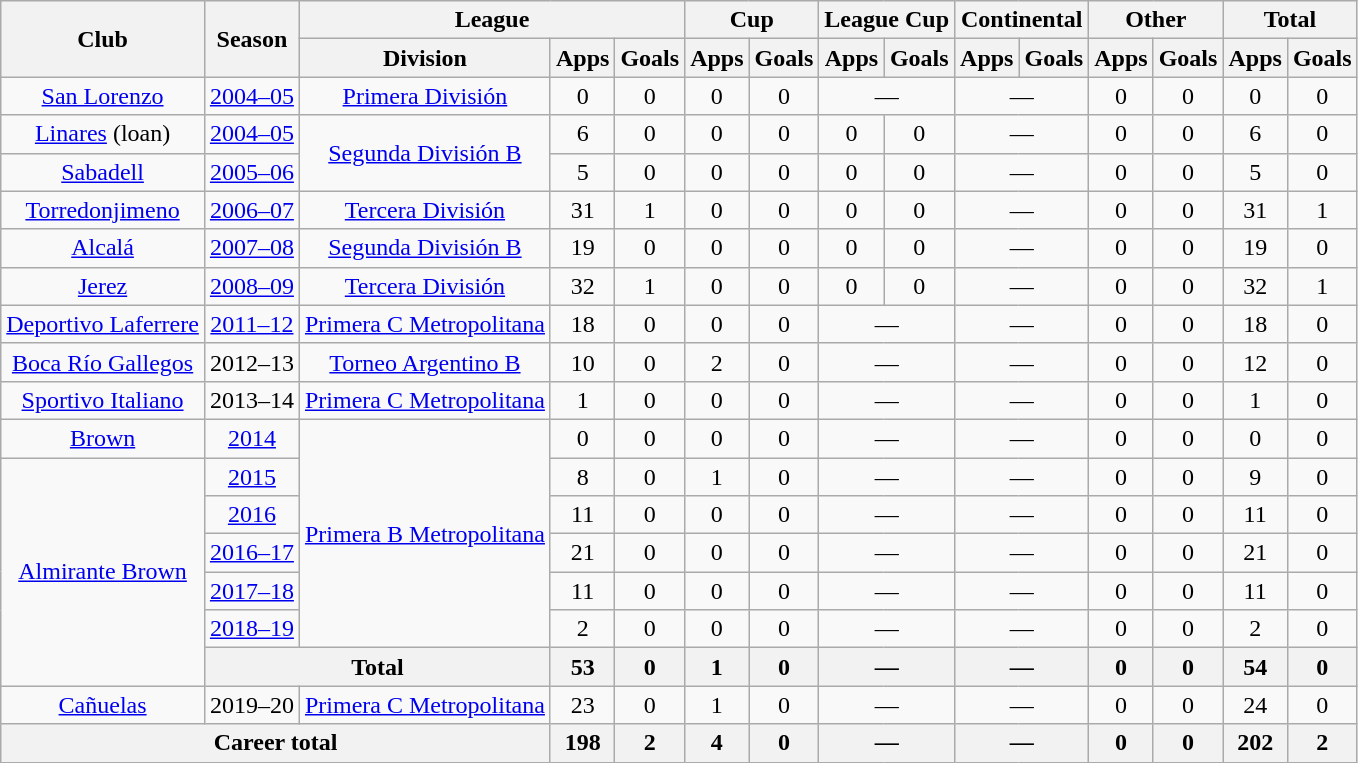<table class="wikitable" style="text-align:center">
<tr>
<th rowspan="2">Club</th>
<th rowspan="2">Season</th>
<th colspan="3">League</th>
<th colspan="2">Cup</th>
<th colspan="2">League Cup</th>
<th colspan="2">Continental</th>
<th colspan="2">Other</th>
<th colspan="2">Total</th>
</tr>
<tr>
<th>Division</th>
<th>Apps</th>
<th>Goals</th>
<th>Apps</th>
<th>Goals</th>
<th>Apps</th>
<th>Goals</th>
<th>Apps</th>
<th>Goals</th>
<th>Apps</th>
<th>Goals</th>
<th>Apps</th>
<th>Goals</th>
</tr>
<tr>
<td rowspan="1"><a href='#'>San Lorenzo</a></td>
<td><a href='#'>2004–05</a></td>
<td rowspan="1"><a href='#'>Primera División</a></td>
<td>0</td>
<td>0</td>
<td>0</td>
<td>0</td>
<td colspan="2">—</td>
<td colspan="2">—</td>
<td>0</td>
<td>0</td>
<td>0</td>
<td>0</td>
</tr>
<tr>
<td rowspan="1"><a href='#'>Linares</a> (loan)</td>
<td><a href='#'>2004–05</a></td>
<td rowspan="2"><a href='#'>Segunda División B</a></td>
<td>6</td>
<td>0</td>
<td>0</td>
<td>0</td>
<td>0</td>
<td>0</td>
<td colspan="2">—</td>
<td>0</td>
<td>0</td>
<td>6</td>
<td>0</td>
</tr>
<tr>
<td rowspan="1"><a href='#'>Sabadell</a></td>
<td><a href='#'>2005–06</a></td>
<td>5</td>
<td>0</td>
<td>0</td>
<td>0</td>
<td>0</td>
<td>0</td>
<td colspan="2">—</td>
<td>0</td>
<td>0</td>
<td>5</td>
<td>0</td>
</tr>
<tr>
<td rowspan="1"><a href='#'>Torredonjimeno</a></td>
<td><a href='#'>2006–07</a></td>
<td rowspan="1"><a href='#'>Tercera División</a></td>
<td>31</td>
<td>1</td>
<td>0</td>
<td>0</td>
<td>0</td>
<td>0</td>
<td colspan="2">—</td>
<td>0</td>
<td>0</td>
<td>31</td>
<td>1</td>
</tr>
<tr>
<td rowspan="1"><a href='#'>Alcalá</a></td>
<td><a href='#'>2007–08</a></td>
<td rowspan="1"><a href='#'>Segunda División B</a></td>
<td>19</td>
<td>0</td>
<td>0</td>
<td>0</td>
<td>0</td>
<td>0</td>
<td colspan="2">—</td>
<td>0</td>
<td>0</td>
<td>19</td>
<td>0</td>
</tr>
<tr>
<td rowspan="1"><a href='#'>Jerez</a></td>
<td><a href='#'>2008–09</a></td>
<td rowspan="1"><a href='#'>Tercera División</a></td>
<td>32</td>
<td>1</td>
<td>0</td>
<td>0</td>
<td>0</td>
<td>0</td>
<td colspan="2">—</td>
<td>0</td>
<td>0</td>
<td>32</td>
<td>1</td>
</tr>
<tr>
<td rowspan="1"><a href='#'>Deportivo Laferrere</a></td>
<td><a href='#'>2011–12</a></td>
<td rowspan="1"><a href='#'>Primera C Metropolitana</a></td>
<td>18</td>
<td>0</td>
<td>0</td>
<td>0</td>
<td colspan="2">—</td>
<td colspan="2">—</td>
<td>0</td>
<td>0</td>
<td>18</td>
<td>0</td>
</tr>
<tr>
<td rowspan="1"><a href='#'>Boca Río Gallegos</a></td>
<td>2012–13</td>
<td rowspan="1"><a href='#'>Torneo Argentino B</a></td>
<td>10</td>
<td>0</td>
<td>2</td>
<td>0</td>
<td colspan="2">—</td>
<td colspan="2">—</td>
<td>0</td>
<td>0</td>
<td>12</td>
<td>0</td>
</tr>
<tr>
<td rowspan="1"><a href='#'>Sportivo Italiano</a></td>
<td>2013–14</td>
<td rowspan="1"><a href='#'>Primera C Metropolitana</a></td>
<td>1</td>
<td>0</td>
<td>0</td>
<td>0</td>
<td colspan="2">—</td>
<td colspan="2">—</td>
<td>0</td>
<td>0</td>
<td>1</td>
<td>0</td>
</tr>
<tr>
<td rowspan="1"><a href='#'>Brown</a></td>
<td><a href='#'>2014</a></td>
<td rowspan="6"><a href='#'>Primera B Metropolitana</a></td>
<td>0</td>
<td>0</td>
<td>0</td>
<td>0</td>
<td colspan="2">—</td>
<td colspan="2">—</td>
<td>0</td>
<td>0</td>
<td>0</td>
<td>0</td>
</tr>
<tr>
<td rowspan="6"><a href='#'>Almirante Brown</a></td>
<td><a href='#'>2015</a></td>
<td>8</td>
<td>0</td>
<td>1</td>
<td>0</td>
<td colspan="2">—</td>
<td colspan="2">—</td>
<td>0</td>
<td>0</td>
<td>9</td>
<td>0</td>
</tr>
<tr>
<td><a href='#'>2016</a></td>
<td>11</td>
<td>0</td>
<td>0</td>
<td>0</td>
<td colspan="2">—</td>
<td colspan="2">—</td>
<td>0</td>
<td>0</td>
<td>11</td>
<td>0</td>
</tr>
<tr>
<td><a href='#'>2016–17</a></td>
<td>21</td>
<td>0</td>
<td>0</td>
<td>0</td>
<td colspan="2">—</td>
<td colspan="2">—</td>
<td>0</td>
<td>0</td>
<td>21</td>
<td>0</td>
</tr>
<tr>
<td><a href='#'>2017–18</a></td>
<td>11</td>
<td>0</td>
<td>0</td>
<td>0</td>
<td colspan="2">—</td>
<td colspan="2">—</td>
<td>0</td>
<td>0</td>
<td>11</td>
<td>0</td>
</tr>
<tr>
<td><a href='#'>2018–19</a></td>
<td>2</td>
<td>0</td>
<td>0</td>
<td>0</td>
<td colspan="2">—</td>
<td colspan="2">—</td>
<td>0</td>
<td>0</td>
<td>2</td>
<td>0</td>
</tr>
<tr>
<th colspan="2">Total</th>
<th>53</th>
<th>0</th>
<th>1</th>
<th>0</th>
<th colspan="2">—</th>
<th colspan="2">—</th>
<th>0</th>
<th>0</th>
<th>54</th>
<th>0</th>
</tr>
<tr>
<td rowspan="1"><a href='#'>Cañuelas</a></td>
<td>2019–20</td>
<td rowspan="1"><a href='#'>Primera C Metropolitana</a></td>
<td>23</td>
<td>0</td>
<td>1</td>
<td>0</td>
<td colspan="2">—</td>
<td colspan="2">—</td>
<td>0</td>
<td>0</td>
<td>24</td>
<td>0</td>
</tr>
<tr>
<th colspan="3">Career total</th>
<th>198</th>
<th>2</th>
<th>4</th>
<th>0</th>
<th colspan="2">—</th>
<th colspan="2">—</th>
<th>0</th>
<th>0</th>
<th>202</th>
<th>2</th>
</tr>
</table>
